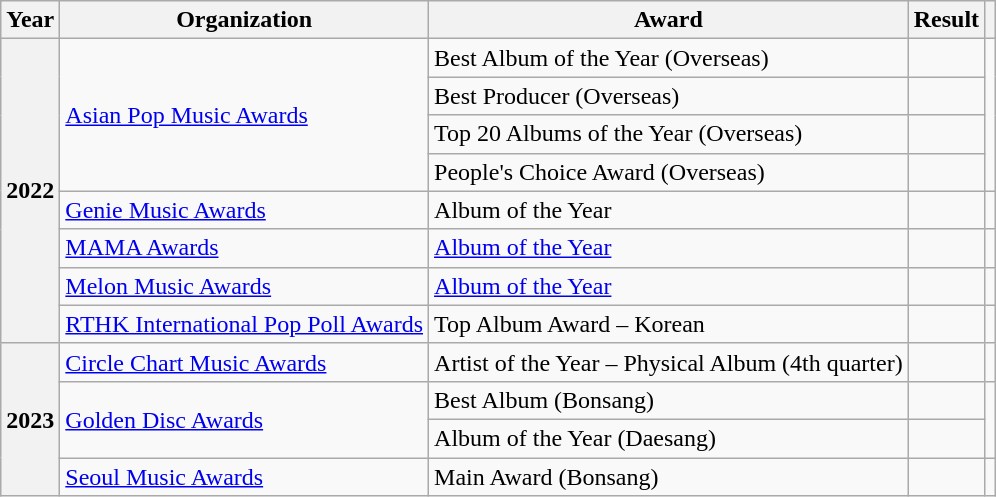<table class="wikitable sortable plainrowheaders">
<tr>
<th scope="col">Year</th>
<th scope="col">Organization</th>
<th scope="col">Award</th>
<th scope="col">Result</th>
<th scope="col" class="unsortable"></th>
</tr>
<tr>
<th scope="row" rowspan="8">2022</th>
<td rowspan="4"><a href='#'>Asian Pop Music Awards</a></td>
<td>Best Album of the Year (Overseas)</td>
<td></td>
<td rowspan="4" style="text-align:center"></td>
</tr>
<tr>
<td>Best Producer (Overseas)</td>
<td></td>
</tr>
<tr>
<td>Top 20 Albums of the Year (Overseas)</td>
<td></td>
</tr>
<tr>
<td>People's Choice Award (Overseas)</td>
<td></td>
</tr>
<tr>
<td><a href='#'>Genie Music Awards</a></td>
<td>Album of the Year</td>
<td></td>
<td style="text-align:center"></td>
</tr>
<tr>
<td><a href='#'>MAMA Awards</a></td>
<td><a href='#'>Album of the Year</a></td>
<td></td>
<td style="text-align:center"></td>
</tr>
<tr>
<td><a href='#'>Melon Music Awards</a></td>
<td><a href='#'>Album of the Year</a></td>
<td></td>
<td style="text-align:center"></td>
</tr>
<tr>
<td><a href='#'>RTHK International Pop Poll Awards</a></td>
<td>Top Album Award – Korean</td>
<td></td>
<td style="text-align:center"></td>
</tr>
<tr>
<th scope="row" rowspan="4">2023</th>
<td><a href='#'>Circle Chart Music Awards</a></td>
<td>Artist of the Year – Physical Album (4th quarter)</td>
<td></td>
<td style="text-align:center"></td>
</tr>
<tr>
<td rowspan="2"><a href='#'>Golden Disc Awards</a></td>
<td>Best Album (Bonsang)</td>
<td></td>
<td style="text-align:center" rowspan="2"></td>
</tr>
<tr>
<td>Album of the Year (Daesang)</td>
<td></td>
</tr>
<tr>
<td><a href='#'>Seoul Music Awards</a></td>
<td>Main Award (Bonsang)</td>
<td></td>
<td style="text-align:center;"></td>
</tr>
</table>
